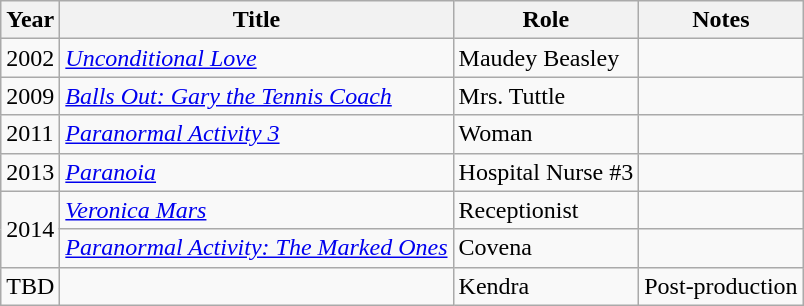<table class="wikitable sortable">
<tr>
<th>Year</th>
<th>Title</th>
<th>Role</th>
<th class="unsortable">Notes</th>
</tr>
<tr>
<td>2002</td>
<td><em><a href='#'>Unconditional Love</a></em></td>
<td>Maudey Beasley</td>
<td></td>
</tr>
<tr>
<td>2009</td>
<td><em><a href='#'>Balls Out: Gary the Tennis Coach</a></em></td>
<td>Mrs. Tuttle</td>
<td></td>
</tr>
<tr>
<td>2011</td>
<td><em><a href='#'>Paranormal Activity 3</a></em></td>
<td>Woman</td>
<td></td>
</tr>
<tr>
<td>2013</td>
<td><em><a href='#'>Paranoia</a></em></td>
<td>Hospital Nurse #3</td>
<td></td>
</tr>
<tr>
<td rowspan="2">2014</td>
<td><em><a href='#'>Veronica Mars</a></em></td>
<td>Receptionist</td>
<td></td>
</tr>
<tr>
<td><em><a href='#'>Paranormal Activity: The Marked Ones</a></em></td>
<td>Covena</td>
<td></td>
</tr>
<tr>
<td>TBD</td>
<td><em></em></td>
<td>Kendra</td>
<td>Post-production</td>
</tr>
</table>
